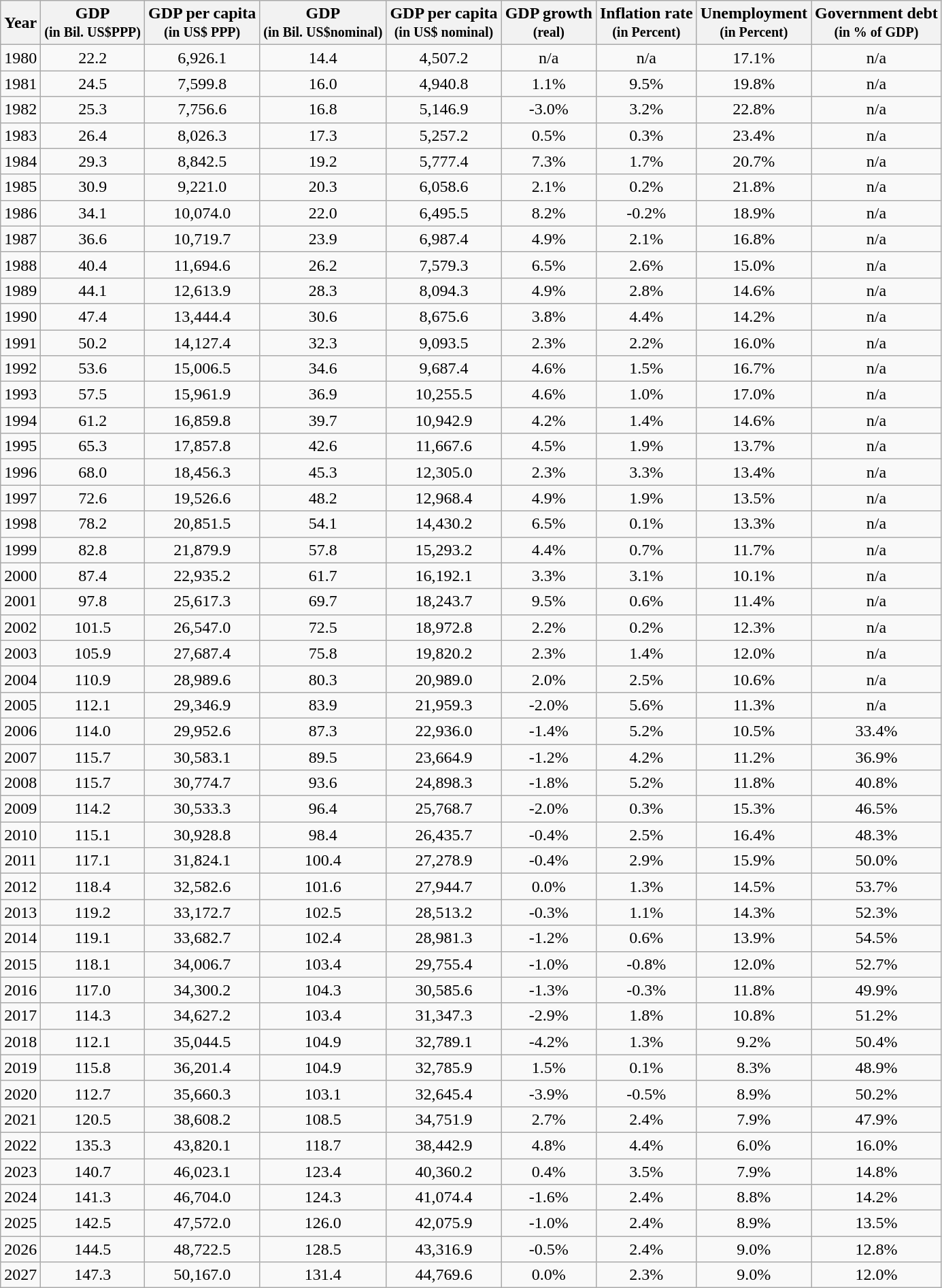<table class="wikitable" style="text-align:center;">
<tr>
<th>Year</th>
<th>GDP<br><small>(in Bil. US$PPP)</small></th>
<th>GDP per capita<br><small>(in US$ PPP)</small></th>
<th>GDP<br><small>(in Bil. US$nominal)</small></th>
<th>GDP per capita<br><small>(in US$ nominal)</small></th>
<th>GDP growth<br><small>(real)</small></th>
<th>Inflation rate<br><small>(in Percent)</small></th>
<th>Unemployment<br><small>(in Percent)</small></th>
<th>Government debt<br><small>(in % of GDP)</small></th>
</tr>
<tr>
<td>1980</td>
<td>22.2</td>
<td>6,926.1</td>
<td>14.4</td>
<td>4,507.2</td>
<td>n/a</td>
<td>n/a</td>
<td>17.1%</td>
<td>n/a</td>
</tr>
<tr>
<td>1981</td>
<td>24.5</td>
<td>7,599.8</td>
<td>16.0</td>
<td>4,940.8</td>
<td>1.1%</td>
<td>9.5%</td>
<td>19.8%</td>
<td>n/a</td>
</tr>
<tr>
<td>1982</td>
<td>25.3</td>
<td>7,756.6</td>
<td>16.8</td>
<td>5,146.9</td>
<td>-3.0%</td>
<td>3.2%</td>
<td>22.8%</td>
<td>n/a</td>
</tr>
<tr>
<td>1983</td>
<td>26.4</td>
<td>8,026.3</td>
<td>17.3</td>
<td>5,257.2</td>
<td>0.5%</td>
<td>0.3%</td>
<td>23.4%</td>
<td>n/a</td>
</tr>
<tr>
<td>1984</td>
<td>29.3</td>
<td>8,842.5</td>
<td>19.2</td>
<td>5,777.4</td>
<td>7.3%</td>
<td>1.7%</td>
<td>20.7%</td>
<td>n/a</td>
</tr>
<tr>
<td>1985</td>
<td>30.9</td>
<td>9,221.0</td>
<td>20.3</td>
<td>6,058.6</td>
<td>2.1%</td>
<td>0.2%</td>
<td>21.8%</td>
<td>n/a</td>
</tr>
<tr>
<td>1986</td>
<td>34.1</td>
<td>10,074.0</td>
<td>22.0</td>
<td>6,495.5</td>
<td>8.2%</td>
<td>-0.2%</td>
<td>18.9%</td>
<td>n/a</td>
</tr>
<tr>
<td>1987</td>
<td>36.6</td>
<td>10,719.7</td>
<td>23.9</td>
<td>6,987.4</td>
<td>4.9%</td>
<td>2.1%</td>
<td>16.8%</td>
<td>n/a</td>
</tr>
<tr>
<td>1988</td>
<td>40.4</td>
<td>11,694.6</td>
<td>26.2</td>
<td>7,579.3</td>
<td>6.5%</td>
<td>2.6%</td>
<td>15.0%</td>
<td>n/a</td>
</tr>
<tr>
<td>1989</td>
<td>44.1</td>
<td>12,613.9</td>
<td>28.3</td>
<td>8,094.3</td>
<td>4.9%</td>
<td>2.8%</td>
<td>14.6%</td>
<td>n/a</td>
</tr>
<tr>
<td>1990</td>
<td>47.4</td>
<td>13,444.4</td>
<td>30.6</td>
<td>8,675.6</td>
<td>3.8%</td>
<td>4.4%</td>
<td>14.2%</td>
<td>n/a</td>
</tr>
<tr>
<td>1991</td>
<td>50.2</td>
<td>14,127.4</td>
<td>32.3</td>
<td>9,093.5</td>
<td>2.3%</td>
<td>2.2%</td>
<td>16.0%</td>
<td>n/a</td>
</tr>
<tr>
<td>1992</td>
<td>53.6</td>
<td>15,006.5</td>
<td>34.6</td>
<td>9,687.4</td>
<td>4.6%</td>
<td>1.5%</td>
<td>16.7%</td>
<td>n/a</td>
</tr>
<tr>
<td>1993</td>
<td>57.5</td>
<td>15,961.9</td>
<td>36.9</td>
<td>10,255.5</td>
<td>4.6%</td>
<td>1.0%</td>
<td>17.0%</td>
<td>n/a</td>
</tr>
<tr>
<td>1994</td>
<td>61.2</td>
<td>16,859.8</td>
<td>39.7</td>
<td>10,942.9</td>
<td>4.2%</td>
<td>1.4%</td>
<td>14.6%</td>
<td>n/a</td>
</tr>
<tr>
<td>1995</td>
<td>65.3</td>
<td>17,857.8</td>
<td>42.6</td>
<td>11,667.6</td>
<td>4.5%</td>
<td>1.9%</td>
<td>13.7%</td>
<td>n/a</td>
</tr>
<tr>
<td>1996</td>
<td>68.0</td>
<td>18,456.3</td>
<td>45.3</td>
<td>12,305.0</td>
<td>2.3%</td>
<td>3.3%</td>
<td>13.4%</td>
<td>n/a</td>
</tr>
<tr>
<td>1997</td>
<td>72.6</td>
<td>19,526.6</td>
<td>48.2</td>
<td>12,968.4</td>
<td>4.9%</td>
<td>1.9%</td>
<td>13.5%</td>
<td>n/a</td>
</tr>
<tr>
<td>1998</td>
<td>78.2</td>
<td>20,851.5</td>
<td>54.1</td>
<td>14,430.2</td>
<td>6.5%</td>
<td>0.1%</td>
<td>13.3%</td>
<td>n/a</td>
</tr>
<tr>
<td>1999</td>
<td>82.8</td>
<td>21,879.9</td>
<td>57.8</td>
<td>15,293.2</td>
<td>4.4%</td>
<td>0.7%</td>
<td>11.7%</td>
<td>n/a</td>
</tr>
<tr>
<td>2000</td>
<td>87.4</td>
<td>22,935.2</td>
<td>61.7</td>
<td>16,192.1</td>
<td>3.3%</td>
<td>3.1%</td>
<td>10.1%</td>
<td>n/a</td>
</tr>
<tr>
<td>2001</td>
<td>97.8</td>
<td>25,617.3</td>
<td>69.7</td>
<td>18,243.7</td>
<td>9.5%</td>
<td>0.6%</td>
<td>11.4%</td>
<td>n/a</td>
</tr>
<tr>
<td>2002</td>
<td>101.5</td>
<td>26,547.0</td>
<td>72.5</td>
<td>18,972.8</td>
<td>2.2%</td>
<td>0.2%</td>
<td>12.3%</td>
<td>n/a</td>
</tr>
<tr>
<td>2003</td>
<td>105.9</td>
<td>27,687.4</td>
<td>75.8</td>
<td>19,820.2</td>
<td>2.3%</td>
<td>1.4%</td>
<td>12.0%</td>
<td>n/a</td>
</tr>
<tr>
<td>2004</td>
<td>110.9</td>
<td>28,989.6</td>
<td>80.3</td>
<td>20,989.0</td>
<td>2.0%</td>
<td>2.5%</td>
<td>10.6%</td>
<td>n/a</td>
</tr>
<tr>
<td>2005</td>
<td>112.1</td>
<td>29,346.9</td>
<td>83.9</td>
<td>21,959.3</td>
<td>-2.0%</td>
<td>5.6%</td>
<td>11.3%</td>
<td>n/a</td>
</tr>
<tr>
<td>2006</td>
<td>114.0</td>
<td>29,952.6</td>
<td>87.3</td>
<td>22,936.0</td>
<td>-1.4%</td>
<td>5.2%</td>
<td>10.5%</td>
<td>33.4%</td>
</tr>
<tr>
<td>2007</td>
<td>115.7</td>
<td>30,583.1</td>
<td>89.5</td>
<td>23,664.9</td>
<td>-1.2%</td>
<td>4.2%</td>
<td>11.2%</td>
<td>36.9%</td>
</tr>
<tr>
<td>2008</td>
<td>115.7</td>
<td>30,774.7</td>
<td>93.6</td>
<td>24,898.3</td>
<td>-1.8%</td>
<td>5.2%</td>
<td>11.8%</td>
<td>40.8%</td>
</tr>
<tr>
<td>2009</td>
<td>114.2</td>
<td>30,533.3</td>
<td>96.4</td>
<td>25,768.7</td>
<td>-2.0%</td>
<td>0.3%</td>
<td>15.3%</td>
<td>46.5%</td>
</tr>
<tr>
<td>2010</td>
<td>115.1</td>
<td>30,928.8</td>
<td>98.4</td>
<td>26,435.7</td>
<td>-0.4%</td>
<td>2.5%</td>
<td>16.4%</td>
<td>48.3%</td>
</tr>
<tr>
<td>2011</td>
<td>117.1</td>
<td>31,824.1</td>
<td>100.4</td>
<td>27,278.9</td>
<td>-0.4%</td>
<td>2.9%</td>
<td>15.9%</td>
<td>50.0%</td>
</tr>
<tr>
<td>2012</td>
<td>118.4</td>
<td>32,582.6</td>
<td>101.6</td>
<td>27,944.7</td>
<td>0.0%</td>
<td>1.3%</td>
<td>14.5%</td>
<td>53.7%</td>
</tr>
<tr>
<td>2013</td>
<td>119.2</td>
<td>33,172.7</td>
<td>102.5</td>
<td>28,513.2</td>
<td>-0.3%</td>
<td>1.1%</td>
<td>14.3%</td>
<td>52.3%</td>
</tr>
<tr>
<td>2014</td>
<td>119.1</td>
<td>33,682.7</td>
<td>102.4</td>
<td>28,981.3</td>
<td>-1.2%</td>
<td>0.6%</td>
<td>13.9%</td>
<td>54.5%</td>
</tr>
<tr>
<td>2015</td>
<td>118.1</td>
<td>34,006.7</td>
<td>103.4</td>
<td>29,755.4</td>
<td>-1.0%</td>
<td>-0.8%</td>
<td>12.0%</td>
<td>52.7%</td>
</tr>
<tr>
<td>2016</td>
<td>117.0</td>
<td>34,300.2</td>
<td>104.3</td>
<td>30,585.6</td>
<td>-1.3%</td>
<td>-0.3%</td>
<td>11.8%</td>
<td>49.9%</td>
</tr>
<tr>
<td>2017</td>
<td>114.3</td>
<td>34,627.2</td>
<td>103.4</td>
<td>31,347.3</td>
<td>-2.9%</td>
<td>1.8%</td>
<td>10.8%</td>
<td>51.2%</td>
</tr>
<tr>
<td>2018</td>
<td>112.1</td>
<td>35,044.5</td>
<td>104.9</td>
<td>32,789.1</td>
<td>-4.2%</td>
<td>1.3%</td>
<td>9.2%</td>
<td>50.4%</td>
</tr>
<tr>
<td>2019</td>
<td>115.8</td>
<td>36,201.4</td>
<td>104.9</td>
<td>32,785.9</td>
<td>1.5%</td>
<td>0.1%</td>
<td>8.3%</td>
<td>48.9%</td>
</tr>
<tr>
<td>2020</td>
<td>112.7</td>
<td>35,660.3</td>
<td>103.1</td>
<td>32,645.4</td>
<td>-3.9%</td>
<td>-0.5%</td>
<td>8.9%</td>
<td>50.2%</td>
</tr>
<tr>
<td>2021</td>
<td>120.5</td>
<td>38,608.2</td>
<td>108.5</td>
<td>34,751.9</td>
<td>2.7%</td>
<td>2.4%</td>
<td>7.9%</td>
<td>47.9%</td>
</tr>
<tr>
<td>2022</td>
<td>135.3</td>
<td>43,820.1</td>
<td>118.7</td>
<td>38,442.9</td>
<td>4.8%</td>
<td>4.4%</td>
<td>6.0%</td>
<td>16.0%</td>
</tr>
<tr>
<td>2023</td>
<td>140.7</td>
<td>46,023.1</td>
<td>123.4</td>
<td>40,360.2</td>
<td>0.4%</td>
<td>3.5%</td>
<td>7.9%</td>
<td>14.8%</td>
</tr>
<tr>
<td>2024</td>
<td>141.3</td>
<td>46,704.0</td>
<td>124.3</td>
<td>41,074.4</td>
<td>-1.6%</td>
<td>2.4%</td>
<td>8.8%</td>
<td>14.2%</td>
</tr>
<tr>
<td>2025</td>
<td>142.5</td>
<td>47,572.0</td>
<td>126.0</td>
<td>42,075.9</td>
<td>-1.0%</td>
<td>2.4%</td>
<td>8.9%</td>
<td>13.5%</td>
</tr>
<tr>
<td>2026</td>
<td>144.5</td>
<td>48,722.5</td>
<td>128.5</td>
<td>43,316.9</td>
<td>-0.5%</td>
<td>2.4%</td>
<td>9.0%</td>
<td>12.8%</td>
</tr>
<tr>
<td>2027</td>
<td>147.3</td>
<td>50,167.0</td>
<td>131.4</td>
<td>44,769.6</td>
<td>0.0%</td>
<td>2.3%</td>
<td>9.0%</td>
<td>12.0%</td>
</tr>
</table>
